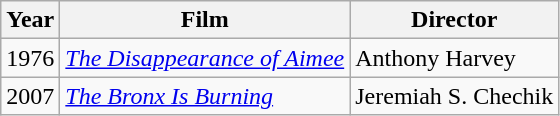<table class="wikitable">
<tr>
<th>Year</th>
<th>Film</th>
<th>Director</th>
</tr>
<tr>
<td>1976</td>
<td><em><a href='#'>The Disappearance of Aimee</a></em></td>
<td>Anthony Harvey</td>
</tr>
<tr>
<td>2007</td>
<td><em><a href='#'>The Bronx Is Burning</a></em></td>
<td>Jeremiah S. Chechik</td>
</tr>
</table>
